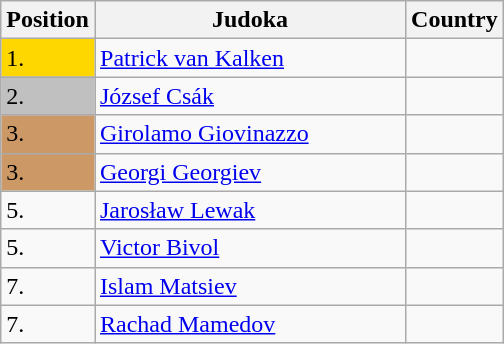<table class=wikitable>
<tr>
<th width=10>Position</th>
<th width=200>Judoka</th>
<th width=10>Country</th>
</tr>
<tr>
<td bgcolor=gold>1.</td>
<td><a href='#'>Patrick van Kalken</a></td>
<td></td>
</tr>
<tr>
<td bgcolor="silver">2.</td>
<td><a href='#'>József Csák</a></td>
<td></td>
</tr>
<tr>
<td bgcolor="CC9966">3.</td>
<td><a href='#'>Girolamo Giovinazzo</a></td>
<td></td>
</tr>
<tr>
<td bgcolor=CC9966>3.</td>
<td><a href='#'>Georgi Georgiev</a></td>
<td></td>
</tr>
<tr>
<td>5.</td>
<td><a href='#'>Jarosław Lewak</a></td>
<td></td>
</tr>
<tr>
<td>5.</td>
<td><a href='#'>Victor Bivol</a></td>
<td></td>
</tr>
<tr>
<td>7.</td>
<td><a href='#'>Islam Matsiev</a></td>
<td></td>
</tr>
<tr>
<td>7.</td>
<td><a href='#'>Rachad Mamedov</a></td>
<td></td>
</tr>
</table>
